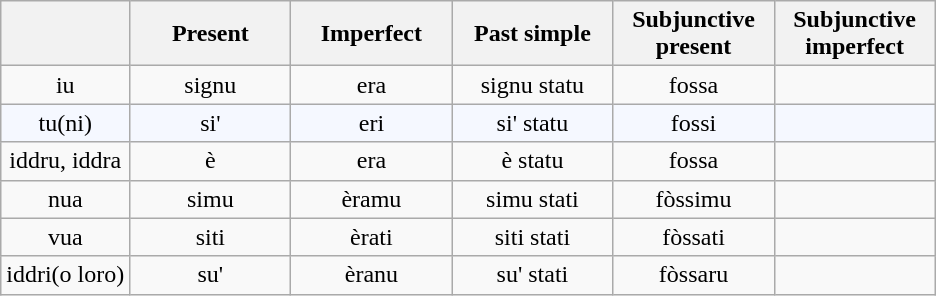<table class="wikitable" style="text-align:center">
<tr>
<th></th>
<th width=100px>Present</th>
<th width=100px>Imperfect</th>
<th width=100px>Past simple</th>
<th width=100px>Subjunctive present</th>
<th width=100px>Subjunctive imperfect</th>
</tr>
<tr>
<td>iu</td>
<td>signu</td>
<td>era</td>
<td>signu statu</td>
<td>fossa</td>
<td></td>
</tr>
<tr bgcolor=f5f8ff align=center>
<td>tu(ni)</td>
<td>si'</td>
<td>eri</td>
<td>si' statu</td>
<td>fossi</td>
<td></td>
</tr>
<tr>
<td>iddru, iddra</td>
<td>è</td>
<td>era</td>
<td>è statu</td>
<td>fossa</td>
<td></td>
</tr>
<tr>
<td>nua</td>
<td>simu</td>
<td>èramu</td>
<td>simu stati</td>
<td>fòssimu</td>
<td></td>
</tr>
<tr>
<td>vua</td>
<td>siti</td>
<td>èrati</td>
<td>siti stati</td>
<td>fòssati</td>
<td></td>
</tr>
<tr>
<td>iddri(o loro)</td>
<td>su'</td>
<td>èranu</td>
<td>su' stati</td>
<td>fòssaru</td>
<td></td>
</tr>
</table>
